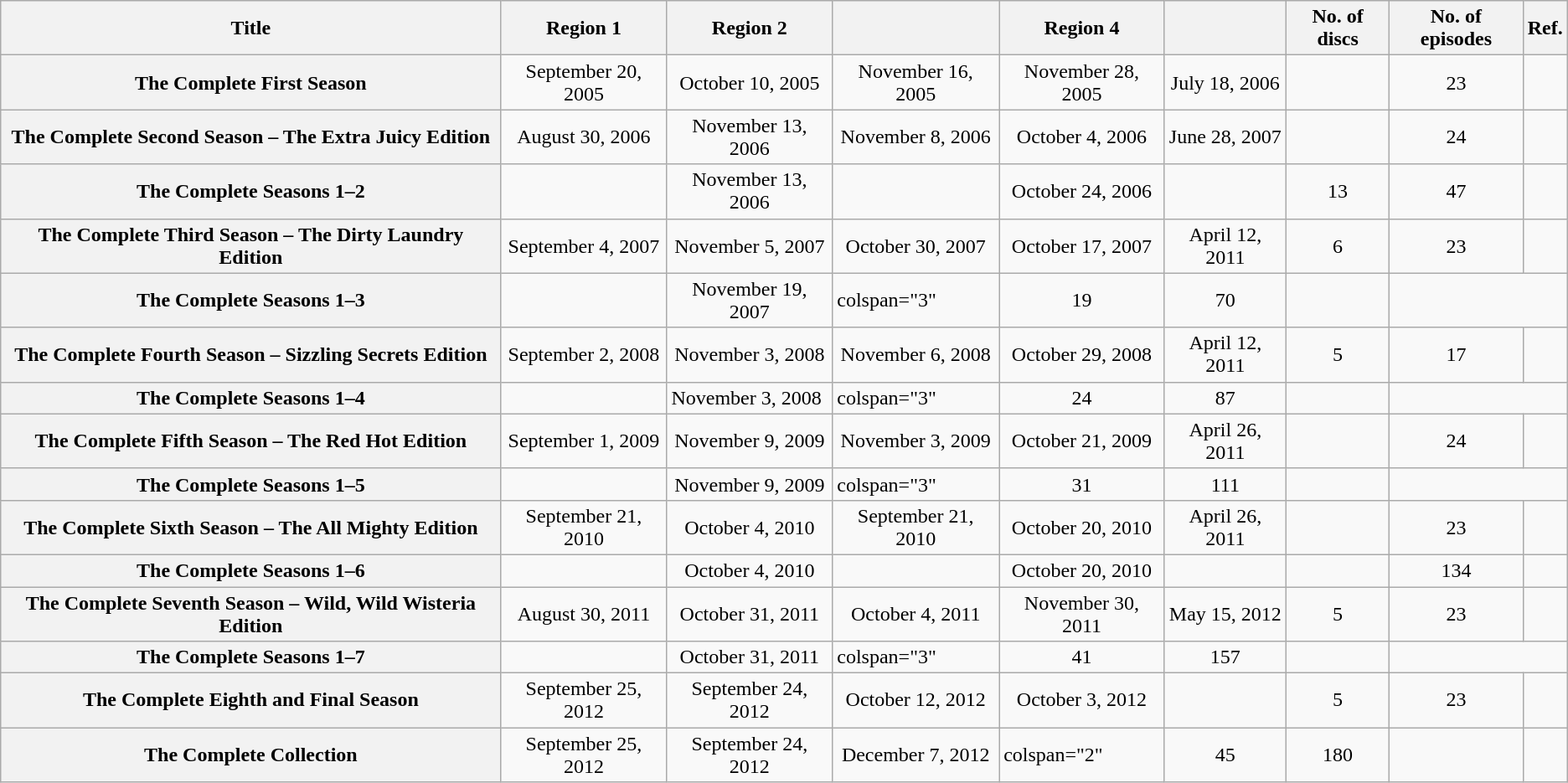<table class="wikitable">
<tr>
<th scope="col">Title</th>
<th scope="col">Region 1</th>
<th scope="col">Region 2</th>
<th scope="col"></th>
<th scope="col">Region 4</th>
<th scope="col"></th>
<th scope="col">No. of discs</th>
<th scope="col">No. of episodes</th>
<th scope="col">Ref.</th>
</tr>
<tr>
<th scope="row" align="center">The Complete First Season</th>
<td align="center">September 20, 2005</td>
<td align="center">October 10, 2005</td>
<td align="center">November 16, 2005</td>
<td align="center">November 28, 2005</td>
<td align="center">July 18, 2006</td>
<td align="center"></td>
<td align="center">23</td>
<td align="center"></td>
</tr>
<tr>
<th scope="row" align="center">The Complete Second Season – The Extra Juicy Edition</th>
<td align="center">August 30, 2006</td>
<td align="center">November 13, 2006</td>
<td align="center">November 8, 2006</td>
<td align="center">October 4, 2006</td>
<td align="center">June 28, 2007</td>
<td align="center"></td>
<td align="center">24</td>
<td align="center"></td>
</tr>
<tr>
<th scope="row" align="center">The Complete Seasons 1–2</th>
<td></td>
<td align="center">November 13, 2006</td>
<td></td>
<td align="center">October 24, 2006</td>
<td></td>
<td align="center">13</td>
<td align="center">47</td>
<td align="center"></td>
</tr>
<tr>
<th scope="row" align="center">The Complete Third Season – The Dirty Laundry Edition</th>
<td align="center">September 4, 2007</td>
<td align="center">November 5, 2007</td>
<td align="center">October 30, 2007</td>
<td align="center">October 17, 2007</td>
<td align="center">April 12, 2011</td>
<td align="center">6</td>
<td align="center">23</td>
<td align="center"></td>
</tr>
<tr>
<th scope="row" align="center">The Complete Seasons 1–3</th>
<td></td>
<td align="center">November 19, 2007</td>
<td>colspan="3" </td>
<td align="center">19</td>
<td align="center">70</td>
<td align="center"></td>
</tr>
<tr>
<th scope="row" align="center">The Complete Fourth Season – Sizzling Secrets Edition</th>
<td align="center">September 2, 2008</td>
<td align="center">November 3, 2008</td>
<td align="center">November 6, 2008</td>
<td align="center">October 29, 2008</td>
<td align="center">April 12, 2011</td>
<td align="center">5</td>
<td align="center">17</td>
<td align="center"></td>
</tr>
<tr>
<th scope="row" align="center">The Complete Seasons 1–4</th>
<td></td>
<td>November 3, 2008</td>
<td>colspan="3" </td>
<td align="center">24</td>
<td align="center">87</td>
<td align="center"></td>
</tr>
<tr>
<th scope="row" align="center">The Complete Fifth Season – The Red Hot Edition</th>
<td align="center">September 1, 2009</td>
<td align="center">November 9, 2009</td>
<td align="center">November 3, 2009</td>
<td align="center">October 21, 2009</td>
<td align="center">April 26, 2011</td>
<td align="center"></td>
<td align="center">24</td>
<td align="center"></td>
</tr>
<tr>
<th scope="row" align="center">The Complete Seasons 1–5</th>
<td></td>
<td align="center">November 9, 2009</td>
<td>colspan="3" </td>
<td align="center">31</td>
<td align="center">111</td>
<td align="center"></td>
</tr>
<tr>
<th scope="row" align="center">The Complete Sixth Season – The All Mighty Edition</th>
<td align="center">September 21, 2010</td>
<td align="center">October 4, 2010</td>
<td align="center">September 21, 2010</td>
<td align="center">October 20, 2010</td>
<td align="center">April 26, 2011</td>
<td align="center"></td>
<td align="center">23</td>
<td align="center"></td>
</tr>
<tr>
<th scope="row" align="center">The Complete Seasons 1–6</th>
<td></td>
<td align="center">October 4, 2010</td>
<td></td>
<td align="center">October 20, 2010</td>
<td></td>
<td align="center"></td>
<td align="center">134</td>
<td align="center"></td>
</tr>
<tr>
<th scope="row" align="center">The Complete Seventh Season – Wild, Wild Wisteria Edition</th>
<td align="center">August 30, 2011</td>
<td align="center">October 31, 2011</td>
<td align="center">October 4, 2011</td>
<td align="center">November 30, 2011</td>
<td align="center">May 15, 2012</td>
<td align="center">5</td>
<td align="center">23</td>
<td align="center"></td>
</tr>
<tr>
<th scope="row" align="center">The Complete Seasons 1–7</th>
<td></td>
<td align="center">October 31, 2011</td>
<td>colspan="3" </td>
<td align="center">41</td>
<td align="center">157</td>
<td align="center"></td>
</tr>
<tr>
<th scope="row" align="center">The Complete Eighth and Final Season</th>
<td align="center">September 25, 2012</td>
<td align="center">September 24, 2012</td>
<td align="center">October 12, 2012</td>
<td align="center">October 3, 2012</td>
<td></td>
<td align="center">5</td>
<td align="center">23</td>
<td align="center"></td>
</tr>
<tr>
<th scope="row" align="center">The Complete Collection</th>
<td align="center">September 25, 2012</td>
<td align="center">September 24, 2012</td>
<td align="center">December 7, 2012</td>
<td>colspan="2" </td>
<td align="center">45</td>
<td align="center">180</td>
<td align="center"></td>
</tr>
</table>
